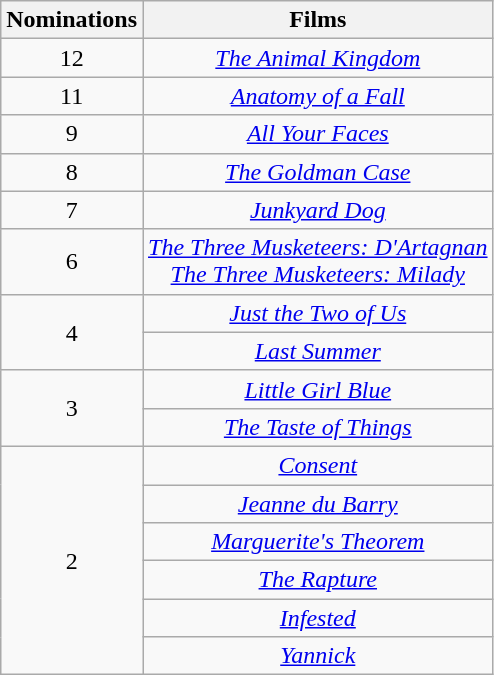<table class="sortable wikitable" style="text-align:center">
<tr>
<th>Nominations</th>
<th>Films</th>
</tr>
<tr>
<td>12</td>
<td><em><a href='#'>The Animal Kingdom</a></em></td>
</tr>
<tr>
<td>11</td>
<td><em><a href='#'>Anatomy of a Fall</a></em></td>
</tr>
<tr>
<td>9</td>
<td><em><a href='#'>All Your Faces</a></em></td>
</tr>
<tr>
<td>8</td>
<td><em><a href='#'>The Goldman Case</a></em></td>
</tr>
<tr>
<td>7</td>
<td><em><a href='#'>Junkyard Dog</a></em></td>
</tr>
<tr>
<td>6</td>
<td><em><a href='#'>The Three Musketeers: D'Artagnan</a></em><br><em><a href='#'>The Three Musketeers: Milady</a></em></td>
</tr>
<tr>
<td rowspan="2">4</td>
<td><em><a href='#'>Just the Two of Us</a></em></td>
</tr>
<tr>
<td><em><a href='#'>Last Summer</a></em></td>
</tr>
<tr>
<td rowspan="2">3</td>
<td><em><a href='#'>Little Girl Blue</a></em></td>
</tr>
<tr>
<td><em><a href='#'>The Taste of Things</a></em></td>
</tr>
<tr>
<td rowspan="6">2</td>
<td><em><a href='#'>Consent</a></em></td>
</tr>
<tr>
<td><em><a href='#'>Jeanne du Barry</a></em></td>
</tr>
<tr>
<td><em><a href='#'>Marguerite's Theorem</a></em></td>
</tr>
<tr>
<td><em><a href='#'>The Rapture</a></em></td>
</tr>
<tr>
<td><em><a href='#'>Infested</a></em></td>
</tr>
<tr>
<td><em><a href='#'>Yannick</a></em></td>
</tr>
</table>
